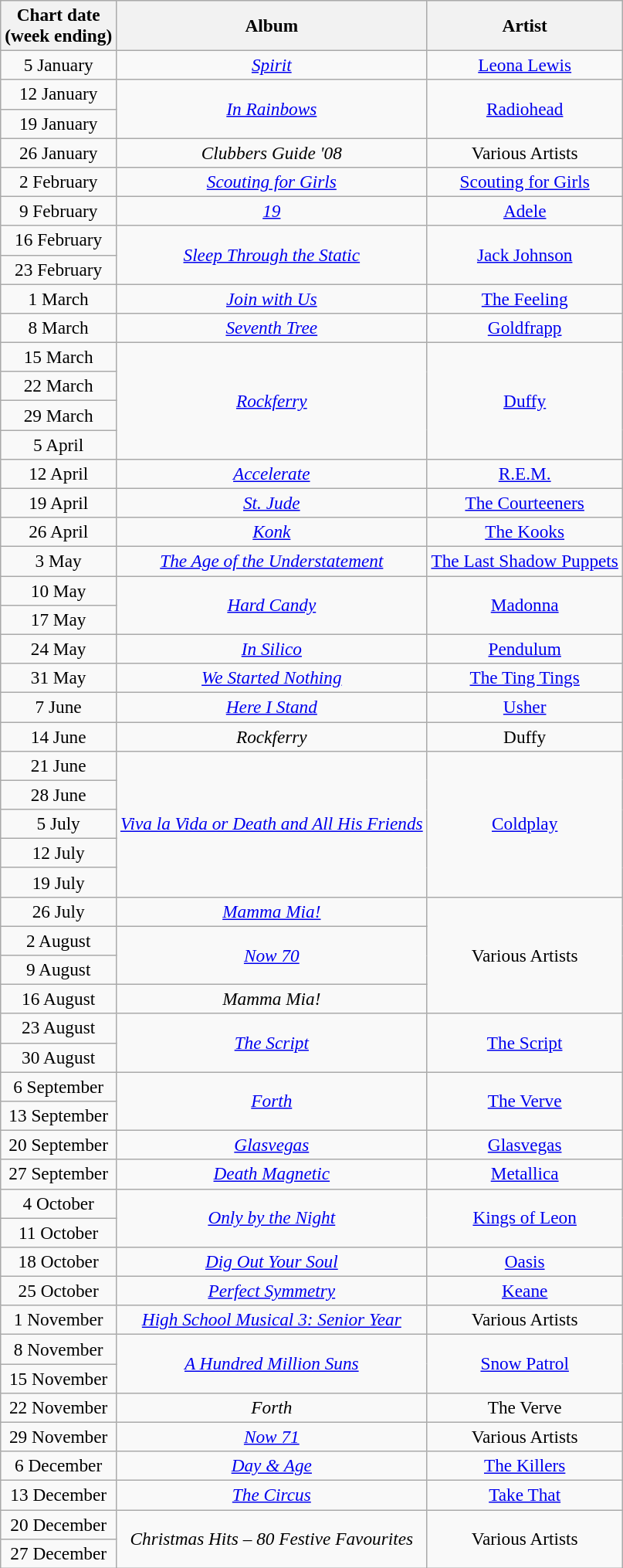<table class="wikitable sortable" style="font-size:97%; text-align:center;">
<tr>
<th>Chart date<br>(week ending)</th>
<th>Album</th>
<th>Artist</th>
</tr>
<tr>
<td>5 January</td>
<td><em><a href='#'>Spirit</a></em></td>
<td><a href='#'>Leona Lewis</a></td>
</tr>
<tr>
<td>12 January</td>
<td rowspan="2"><em><a href='#'>In Rainbows</a></em></td>
<td rowspan="2"><a href='#'>Radiohead</a></td>
</tr>
<tr>
<td>19 January</td>
</tr>
<tr>
<td>26 January</td>
<td><em>Clubbers Guide '08</em></td>
<td>Various Artists</td>
</tr>
<tr>
<td>2 February</td>
<td><em><a href='#'>Scouting for Girls</a></em></td>
<td><a href='#'>Scouting for Girls</a></td>
</tr>
<tr>
<td>9 February</td>
<td><em><a href='#'>19</a></em></td>
<td><a href='#'>Adele</a></td>
</tr>
<tr>
<td>16 February</td>
<td rowspan="2"><em><a href='#'>Sleep Through the Static</a></em></td>
<td rowspan="2"><a href='#'>Jack Johnson</a></td>
</tr>
<tr>
<td>23 February</td>
</tr>
<tr>
<td>1 March</td>
<td><em><a href='#'>Join with Us</a></em></td>
<td><a href='#'>The Feeling</a></td>
</tr>
<tr>
<td>8 March</td>
<td><em><a href='#'>Seventh Tree</a></em></td>
<td><a href='#'>Goldfrapp</a></td>
</tr>
<tr>
<td>15 March</td>
<td rowspan="4"><em><a href='#'>Rockferry</a></em></td>
<td rowspan="4"><a href='#'>Duffy</a></td>
</tr>
<tr>
<td>22 March</td>
</tr>
<tr>
<td>29 March</td>
</tr>
<tr>
<td>5 April</td>
</tr>
<tr>
<td>12 April</td>
<td><em><a href='#'>Accelerate</a></em></td>
<td><a href='#'>R.E.M.</a></td>
</tr>
<tr>
<td>19 April</td>
<td><em><a href='#'>St. Jude</a></em></td>
<td><a href='#'>The Courteeners</a></td>
</tr>
<tr>
<td>26 April</td>
<td><em><a href='#'>Konk</a></em></td>
<td><a href='#'>The Kooks</a></td>
</tr>
<tr>
<td>3 May</td>
<td><em><a href='#'>The Age of the Understatement</a></em></td>
<td><a href='#'>The Last Shadow Puppets</a></td>
</tr>
<tr>
<td>10 May</td>
<td rowspan="2"><em><a href='#'>Hard Candy</a></em></td>
<td rowspan="2"><a href='#'>Madonna</a></td>
</tr>
<tr>
<td>17 May</td>
</tr>
<tr>
<td>24 May</td>
<td><em><a href='#'>In Silico</a></em></td>
<td><a href='#'>Pendulum</a></td>
</tr>
<tr>
<td>31 May</td>
<td><em><a href='#'>We Started Nothing</a></em></td>
<td><a href='#'>The Ting Tings</a></td>
</tr>
<tr>
<td>7 June</td>
<td><em><a href='#'>Here I Stand</a></em></td>
<td><a href='#'>Usher</a></td>
</tr>
<tr>
<td>14 June</td>
<td><em>Rockferry</em></td>
<td>Duffy</td>
</tr>
<tr>
<td>21 June</td>
<td rowspan="5"><em><a href='#'>Viva la Vida or Death and All His Friends</a></em></td>
<td rowspan="5"><a href='#'>Coldplay</a></td>
</tr>
<tr>
<td>28 June</td>
</tr>
<tr>
<td>5 July</td>
</tr>
<tr>
<td>12 July</td>
</tr>
<tr>
<td>19 July</td>
</tr>
<tr>
<td>26 July</td>
<td><em><a href='#'>Mamma Mia!</a></em></td>
<td rowspan="4">Various Artists</td>
</tr>
<tr>
<td>2 August</td>
<td rowspan="2"><em><a href='#'>Now 70</a></em></td>
</tr>
<tr>
<td>9 August</td>
</tr>
<tr>
<td>16 August</td>
<td><em>Mamma Mia!</em></td>
</tr>
<tr>
<td>23 August</td>
<td rowspan="2"><em><a href='#'>The Script</a></em></td>
<td rowspan="2"><a href='#'>The Script</a></td>
</tr>
<tr>
<td>30 August</td>
</tr>
<tr>
<td>6 September</td>
<td rowspan="2"><em><a href='#'>Forth</a></em></td>
<td rowspan="2"><a href='#'>The Verve</a></td>
</tr>
<tr>
<td>13 September</td>
</tr>
<tr>
<td>20 September</td>
<td><em><a href='#'>Glasvegas</a></em></td>
<td><a href='#'>Glasvegas</a></td>
</tr>
<tr>
<td>27 September</td>
<td><em><a href='#'>Death Magnetic</a></em></td>
<td><a href='#'>Metallica</a></td>
</tr>
<tr>
<td>4 October</td>
<td rowspan="2"><em><a href='#'>Only by the Night</a></em></td>
<td rowspan="2"><a href='#'>Kings of Leon</a></td>
</tr>
<tr>
<td>11 October</td>
</tr>
<tr>
<td>18 October</td>
<td><em><a href='#'>Dig Out Your Soul</a></em></td>
<td><a href='#'>Oasis</a></td>
</tr>
<tr>
<td>25 October</td>
<td><em><a href='#'>Perfect Symmetry</a></em></td>
<td><a href='#'>Keane</a></td>
</tr>
<tr>
<td>1 November</td>
<td><em><a href='#'>High School Musical 3: Senior Year</a></em></td>
<td>Various Artists</td>
</tr>
<tr>
<td>8 November</td>
<td rowspan="2"><em><a href='#'>A Hundred Million Suns</a></em></td>
<td rowspan="2"><a href='#'>Snow Patrol</a></td>
</tr>
<tr>
<td>15 November</td>
</tr>
<tr>
<td>22 November</td>
<td><em>Forth</em></td>
<td>The Verve</td>
</tr>
<tr>
<td>29 November</td>
<td><em><a href='#'>Now 71</a></em></td>
<td>Various Artists</td>
</tr>
<tr>
<td>6 December</td>
<td><em><a href='#'>Day & Age</a></em></td>
<td><a href='#'>The Killers</a></td>
</tr>
<tr>
<td>13 December</td>
<td><em><a href='#'>The Circus</a></em></td>
<td><a href='#'>Take That</a></td>
</tr>
<tr>
<td>20 December</td>
<td rowspan="2"><em>Christmas Hits – 80 Festive Favourites</em></td>
<td rowspan="2">Various Artists</td>
</tr>
<tr>
<td>27 December</td>
</tr>
</table>
